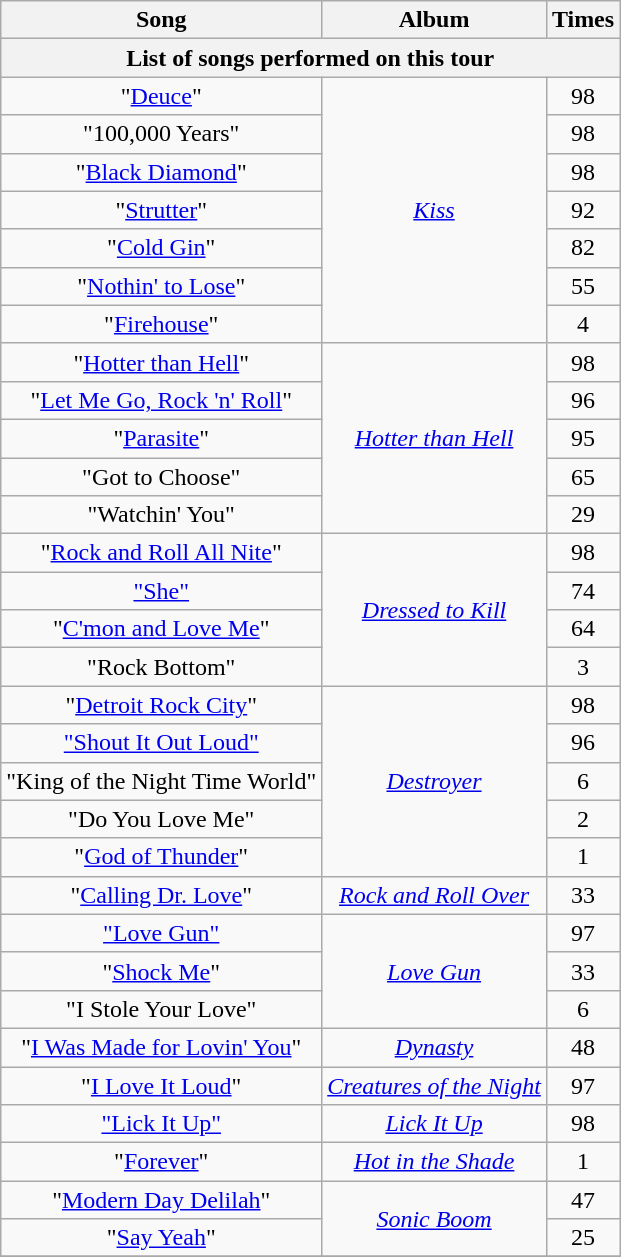<table class="wikitable" style="text-align:center;">
<tr>
<th>Song</th>
<th>Album</th>
<th>Times</th>
</tr>
<tr>
<th colspan="3">List of songs performed on this tour</th>
</tr>
<tr>
<td>"<a href='#'>Deuce</a>"</td>
<td rowspan="7"><em><a href='#'>Kiss</a></em></td>
<td>98</td>
</tr>
<tr>
<td>"100,000 Years"</td>
<td>98</td>
</tr>
<tr>
<td>"<a href='#'>Black Diamond</a>"</td>
<td>98</td>
</tr>
<tr>
<td>"<a href='#'>Strutter</a>"</td>
<td>92</td>
</tr>
<tr>
<td>"<a href='#'>Cold Gin</a>"</td>
<td>82</td>
</tr>
<tr>
<td>"<a href='#'>Nothin' to Lose</a>"</td>
<td>55</td>
</tr>
<tr>
<td>"<a href='#'>Firehouse</a>"</td>
<td>4</td>
</tr>
<tr>
<td>"<a href='#'>Hotter than Hell</a>"</td>
<td rowspan="5"><em><a href='#'>Hotter than Hell</a></em></td>
<td>98</td>
</tr>
<tr>
<td>"<a href='#'>Let Me Go, Rock 'n' Roll</a>"</td>
<td>96</td>
</tr>
<tr>
<td>"<a href='#'>Parasite</a>"</td>
<td>95</td>
</tr>
<tr>
<td>"Got to Choose"</td>
<td>65</td>
</tr>
<tr>
<td>"Watchin' You"</td>
<td>29</td>
</tr>
<tr>
<td>"<a href='#'>Rock and Roll All Nite</a>"</td>
<td rowspan="4"><em><a href='#'>Dressed to Kill</a></em></td>
<td>98</td>
</tr>
<tr>
<td><a href='#'>"She"</a></td>
<td>74</td>
</tr>
<tr>
<td>"<a href='#'>C'mon and Love Me</a>"</td>
<td>64</td>
</tr>
<tr>
<td>"Rock Bottom"</td>
<td>3</td>
</tr>
<tr>
<td>"<a href='#'>Detroit Rock City</a>"</td>
<td rowspan="5"><em><a href='#'>Destroyer</a></em></td>
<td>98</td>
</tr>
<tr>
<td><a href='#'>"Shout It Out Loud"</a></td>
<td>96</td>
</tr>
<tr>
<td>"King of the Night Time World"</td>
<td>6</td>
</tr>
<tr>
<td>"Do You Love Me"</td>
<td>2</td>
</tr>
<tr>
<td>"<a href='#'>God of Thunder</a>"</td>
<td>1</td>
</tr>
<tr>
<td>"<a href='#'>Calling Dr. Love</a>"</td>
<td><em><a href='#'>Rock and Roll Over</a></em></td>
<td>33</td>
</tr>
<tr>
<td><a href='#'>"Love Gun"</a></td>
<td rowspan="3"><em><a href='#'>Love Gun</a></em></td>
<td>97</td>
</tr>
<tr>
<td>"<a href='#'>Shock Me</a>"</td>
<td>33</td>
</tr>
<tr>
<td>"I Stole Your Love"</td>
<td>6</td>
</tr>
<tr>
<td>"<a href='#'>I Was Made for Lovin' You</a>"</td>
<td><em><a href='#'>Dynasty</a></em></td>
<td>48</td>
</tr>
<tr>
<td>"<a href='#'>I Love It Loud</a>"</td>
<td><em><a href='#'>Creatures of the Night</a></em></td>
<td>97</td>
</tr>
<tr>
<td><a href='#'>"Lick It Up"</a></td>
<td><em><a href='#'>Lick It Up</a></em></td>
<td>98</td>
</tr>
<tr>
<td>"<a href='#'>Forever</a>"</td>
<td><em><a href='#'>Hot in the Shade</a></em></td>
<td>1</td>
</tr>
<tr>
<td>"<a href='#'>Modern Day Delilah</a>"</td>
<td rowspan="2"><em><a href='#'>Sonic Boom</a></em></td>
<td>47</td>
</tr>
<tr>
<td>"<a href='#'>Say Yeah</a>"</td>
<td>25</td>
</tr>
<tr>
</tr>
</table>
